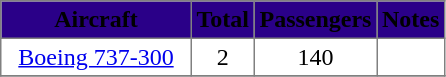<table class="toccolours " border="1" cellpadding="3" style="border-collapse:collapse;text-align:center">
<tr bgcolor=#2A0088>
<th style="width:120px;"><span>Aircraft</span></th>
<th><span>Total</span></th>
<th><span>Passengers</span></th>
<th><span>Notes</span></th>
</tr>
<tr>
<td><a href='#'>Boeing 737-300</a></td>
<td>2</td>
<td>140</td>
<td></td>
</tr>
<tr>
</tr>
</table>
